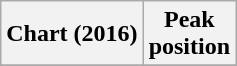<table class="wikitable sortable plainrowheaders" style="text-align:center;">
<tr>
<th>Chart (2016)</th>
<th>Peak<br>position</th>
</tr>
<tr>
</tr>
</table>
